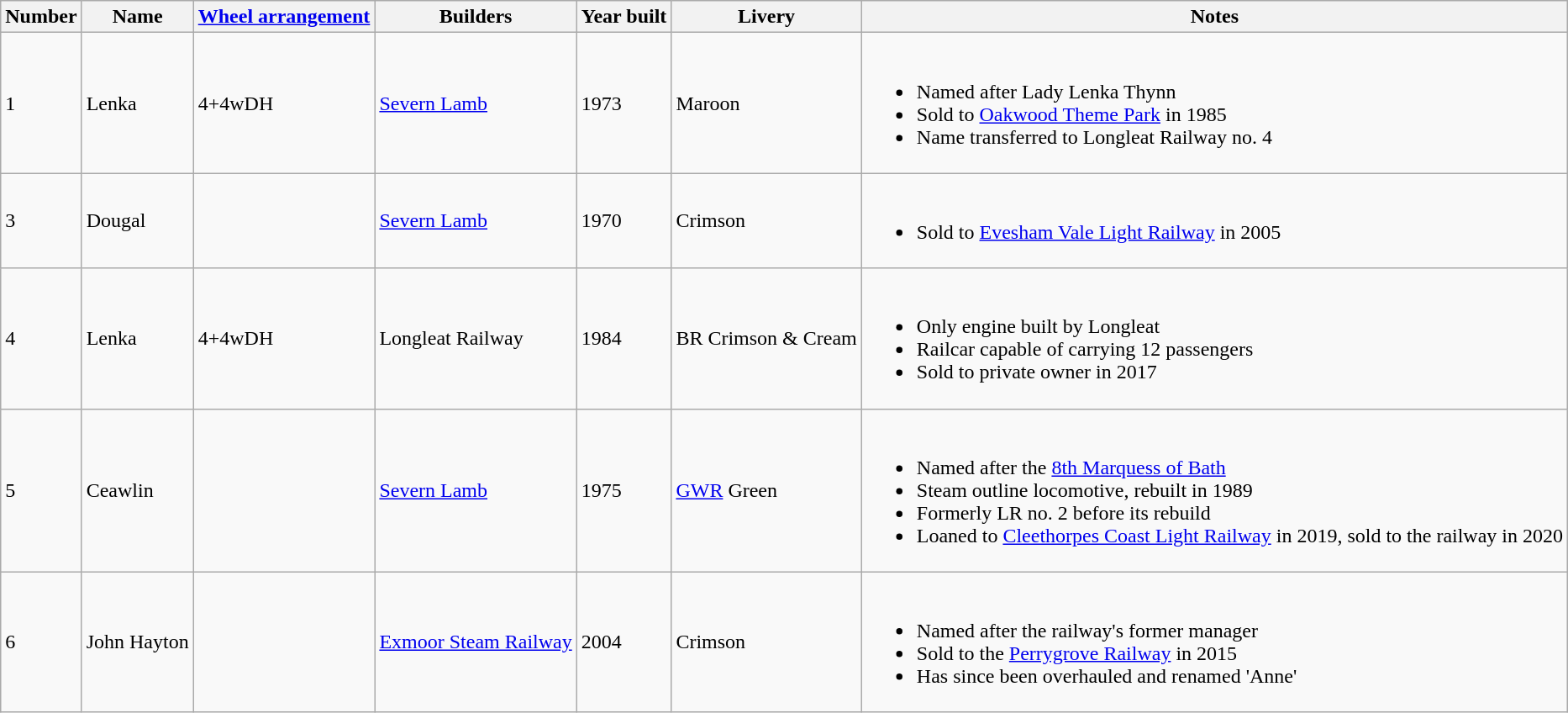<table class="wikitable">
<tr>
<th>Number</th>
<th>Name</th>
<th><a href='#'>Wheel arrangement</a></th>
<th>Builders</th>
<th>Year built</th>
<th>Livery</th>
<th>Notes</th>
</tr>
<tr>
<td>1</td>
<td>Lenka</td>
<td>4+4wDH</td>
<td><a href='#'>Severn Lamb</a></td>
<td>1973</td>
<td>Maroon</td>
<td><br><ul><li>Named after Lady Lenka Thynn</li><li>Sold to <a href='#'>Oakwood Theme Park</a> in 1985</li><li>Name transferred to Longleat Railway no. 4</li></ul></td>
</tr>
<tr>
<td>3</td>
<td>Dougal</td>
<td></td>
<td><a href='#'>Severn Lamb</a></td>
<td>1970</td>
<td>Crimson</td>
<td><br><ul><li>Sold to <a href='#'>Evesham Vale Light Railway</a> in 2005</li></ul></td>
</tr>
<tr>
<td>4</td>
<td>Lenka</td>
<td>4+4wDH</td>
<td>Longleat Railway</td>
<td>1984</td>
<td>BR Crimson & Cream</td>
<td><br><ul><li>Only engine built by Longleat</li><li>Railcar capable of carrying 12 passengers</li><li>Sold to private owner in 2017</li></ul></td>
</tr>
<tr>
<td>5</td>
<td>Ceawlin</td>
<td></td>
<td><a href='#'>Severn Lamb</a></td>
<td>1975</td>
<td><a href='#'>GWR</a> Green</td>
<td><br><ul><li>Named after the <a href='#'>8th Marquess of Bath</a></li><li>Steam outline locomotive, rebuilt in 1989</li><li>Formerly LR no. 2 before its rebuild</li><li>Loaned to <a href='#'>Cleethorpes Coast Light Railway</a> in 2019, sold to the railway in 2020</li></ul></td>
</tr>
<tr>
<td>6</td>
<td>John Hayton</td>
<td></td>
<td><a href='#'>Exmoor Steam Railway</a></td>
<td>2004</td>
<td>Crimson</td>
<td><br><ul><li>Named after the railway's former manager</li><li>Sold to the <a href='#'>Perrygrove Railway</a> in 2015</li><li>Has since been overhauled and renamed 'Anne'</li></ul></td>
</tr>
</table>
